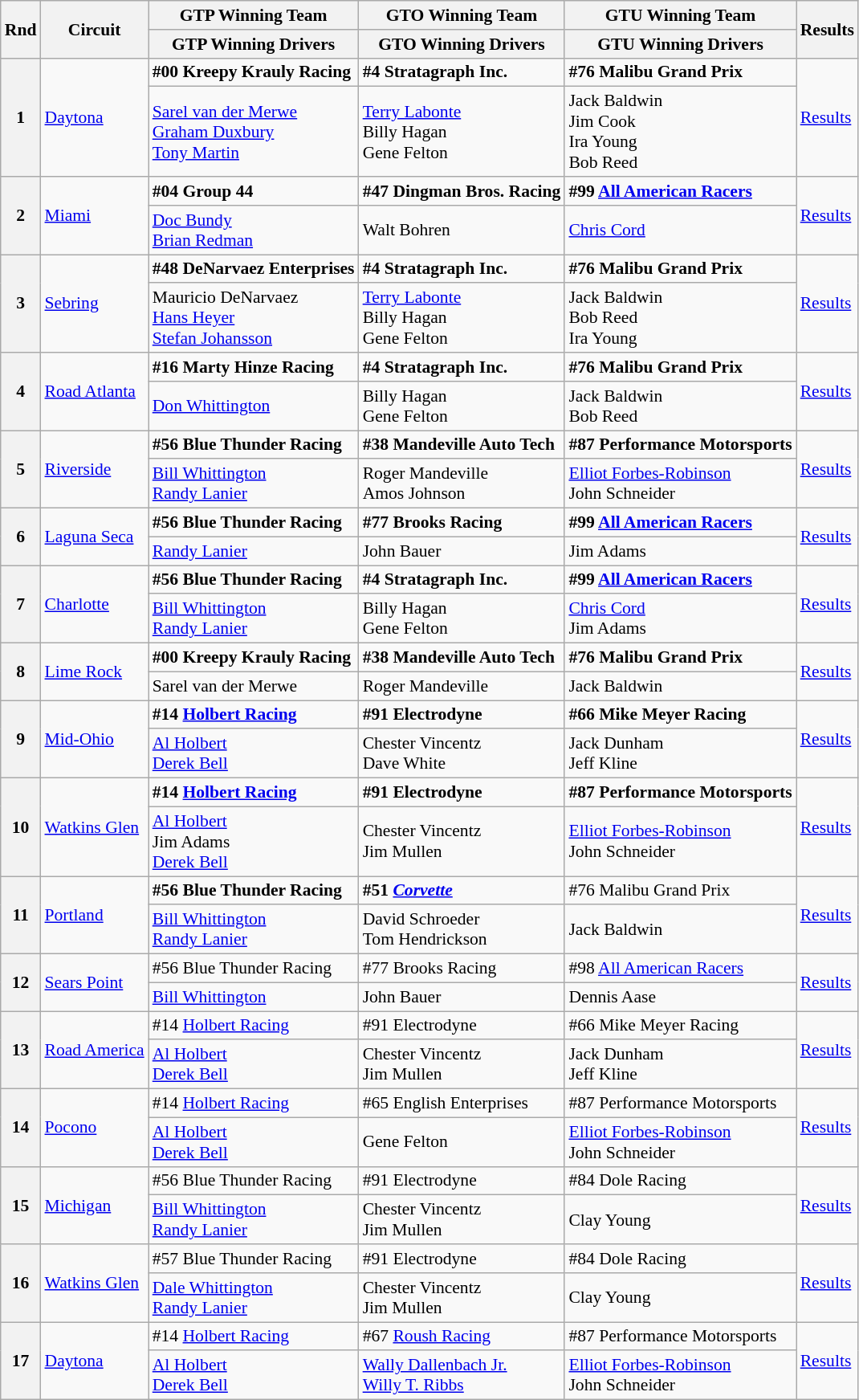<table class="wikitable" style="font-size: 90%;">
<tr>
<th rowspan=2>Rnd</th>
<th rowspan=2>Circuit</th>
<th>GTP Winning Team</th>
<th>GTO Winning Team</th>
<th>GTU Winning Team</th>
<th rowspan=2>Results</th>
</tr>
<tr>
<th>GTP Winning Drivers</th>
<th>GTO Winning Drivers</th>
<th>GTU Winning Drivers</th>
</tr>
<tr>
<th rowspan=2>1</th>
<td rowspan=2><a href='#'>Daytona</a></td>
<td><strong> #00 Kreepy Krauly Racing</strong></td>
<td><strong> #4 Stratagraph Inc.</strong></td>
<td><strong> #76 Malibu Grand Prix</strong></td>
<td rowspan=2><a href='#'>Results</a></td>
</tr>
<tr>
<td> <a href='#'>Sarel van der Merwe</a><br> <a href='#'>Graham Duxbury</a><br> <a href='#'>Tony Martin</a></td>
<td> <a href='#'>Terry Labonte</a><br> Billy Hagan<br> Gene Felton</td>
<td> Jack Baldwin<br> Jim Cook<br> Ira Young<br> Bob Reed</td>
</tr>
<tr>
<th rowspan=2>2</th>
<td rowspan=2><a href='#'>Miami</a></td>
<td><strong> #04 Group 44</strong></td>
<td><strong> #47 Dingman Bros. Racing</strong></td>
<td><strong> #99 <a href='#'>All American Racers</a></strong></td>
<td rowspan=2><a href='#'>Results</a></td>
</tr>
<tr>
<td> <a href='#'>Doc Bundy</a><br> <a href='#'>Brian Redman</a></td>
<td> Walt Bohren</td>
<td> <a href='#'>Chris Cord</a></td>
</tr>
<tr>
<th rowspan=2>3</th>
<td rowspan=2><a href='#'>Sebring</a></td>
<td><strong> #48 DeNarvaez Enterprises</strong></td>
<td><strong> #4 Stratagraph Inc.</strong></td>
<td><strong> #76 Malibu Grand Prix</strong></td>
<td rowspan=2><a href='#'>Results</a></td>
</tr>
<tr>
<td> Mauricio DeNarvaez<br> <a href='#'>Hans Heyer</a><br> <a href='#'>Stefan Johansson</a></td>
<td> <a href='#'>Terry Labonte</a><br> Billy Hagan<br> Gene Felton</td>
<td> Jack Baldwin<br> Bob Reed<br> Ira Young</td>
</tr>
<tr>
<th rowspan=2>4</th>
<td rowspan=2><a href='#'>Road Atlanta</a></td>
<td><strong> #16 Marty Hinze Racing</strong></td>
<td><strong> #4 Stratagraph Inc.</strong></td>
<td><strong> #76 Malibu Grand Prix</strong></td>
<td rowspan=2><a href='#'>Results</a></td>
</tr>
<tr>
<td> <a href='#'>Don Whittington</a></td>
<td> Billy Hagan<br> Gene Felton</td>
<td> Jack Baldwin<br> Bob Reed</td>
</tr>
<tr>
<th rowspan=2>5</th>
<td rowspan=2><a href='#'>Riverside</a></td>
<td><strong> #56 Blue Thunder Racing</strong></td>
<td><strong> #38 Mandeville Auto Tech</strong></td>
<td><strong> #87 Performance Motorsports</strong></td>
<td rowspan=2><a href='#'>Results</a></td>
</tr>
<tr>
<td> <a href='#'>Bill Whittington</a><br> <a href='#'>Randy Lanier</a></td>
<td> Roger Mandeville<br> Amos Johnson</td>
<td> <a href='#'>Elliot Forbes-Robinson</a><br> John Schneider</td>
</tr>
<tr>
<th rowspan=2>6</th>
<td rowspan=2><a href='#'>Laguna Seca</a></td>
<td><strong> #56 Blue Thunder Racing</strong></td>
<td><strong> #77 Brooks Racing</strong></td>
<td><strong> #99 <a href='#'>All American Racers</a></strong></td>
<td rowspan=2><a href='#'>Results</a></td>
</tr>
<tr>
<td> <a href='#'>Randy Lanier</a></td>
<td> John Bauer</td>
<td> Jim Adams</td>
</tr>
<tr>
<th rowspan=2>7</th>
<td rowspan=2><a href='#'>Charlotte</a></td>
<td><strong> #56 Blue Thunder Racing</strong></td>
<td><strong> #4 Stratagraph Inc.</strong></td>
<td><strong> #99 <a href='#'>All American Racers</a></strong></td>
<td rowspan=2><a href='#'>Results</a></td>
</tr>
<tr>
<td> <a href='#'>Bill Whittington</a><br> <a href='#'>Randy Lanier</a></td>
<td> Billy Hagan<br> Gene Felton</td>
<td> <a href='#'>Chris Cord</a><br> Jim Adams</td>
</tr>
<tr>
<th rowspan=2>8</th>
<td rowspan=2><a href='#'>Lime Rock</a></td>
<td><strong> #00 Kreepy Krauly Racing</strong></td>
<td><strong> #38 Mandeville Auto Tech</strong></td>
<td><strong> #76 Malibu Grand Prix</strong></td>
<td rowspan=2><a href='#'>Results</a></td>
</tr>
<tr>
<td> Sarel van der Merwe</td>
<td> Roger Mandeville</td>
<td> Jack Baldwin</td>
</tr>
<tr>
<th rowspan=2>9</th>
<td rowspan=2><a href='#'>Mid-Ohio</a></td>
<td><strong> #14 <a href='#'>Holbert Racing</a></strong></td>
<td><strong> #91 Electrodyne</strong></td>
<td><strong> #66 Mike Meyer Racing</strong></td>
<td rowspan=2><a href='#'>Results</a></td>
</tr>
<tr>
<td> <a href='#'>Al Holbert</a><br> <a href='#'>Derek Bell</a></td>
<td> Chester Vincentz<br> Dave White</td>
<td> Jack Dunham<br> Jeff Kline</td>
</tr>
<tr>
<th rowspan=2>10</th>
<td rowspan=2><a href='#'>Watkins Glen</a></td>
<td><strong> #14 <a href='#'>Holbert Racing</a></strong></td>
<td><strong> #91 Electrodyne</strong></td>
<td><strong> #87 Performance Motorsports</strong></td>
<td rowspan=2><a href='#'>Results</a></td>
</tr>
<tr>
<td> <a href='#'>Al Holbert</a><br> Jim Adams<br> <a href='#'>Derek Bell</a></td>
<td> Chester Vincentz<br> Jim Mullen</td>
<td> <a href='#'>Elliot Forbes-Robinson</a><br> John Schneider</td>
</tr>
<tr>
<th rowspan=2>11</th>
<td rowspan=2><a href='#'>Portland</a></td>
<td><strong> #56 Blue Thunder Racing</strong></td>
<td><strong> #51 <em><a href='#'>Corvette</a><strong><em></td>
<td></strong> #76 Malibu Grand Prix<strong></td>
<td rowspan=2><a href='#'>Results</a></td>
</tr>
<tr>
<td> <a href='#'>Bill Whittington</a><br> <a href='#'>Randy Lanier</a></td>
<td> David Schroeder<br> Tom Hendrickson</td>
<td> Jack Baldwin</td>
</tr>
<tr>
<th rowspan=2>12</th>
<td rowspan=2><a href='#'>Sears Point</a></td>
<td></strong> #56 Blue Thunder Racing<strong></td>
<td></strong> #77 Brooks Racing<strong></td>
<td></strong> #98 <a href='#'>All American Racers</a><strong></td>
<td rowspan=2><a href='#'>Results</a></td>
</tr>
<tr>
<td> <a href='#'>Bill Whittington</a></td>
<td> John Bauer</td>
<td> Dennis Aase</td>
</tr>
<tr>
<th rowspan=2>13</th>
<td rowspan=2><a href='#'>Road America</a></td>
<td></strong> #14 <a href='#'>Holbert Racing</a><strong></td>
<td></strong> #91 Electrodyne<strong></td>
<td></strong> #66 Mike Meyer Racing<strong></td>
<td rowspan=2><a href='#'>Results</a></td>
</tr>
<tr>
<td> <a href='#'>Al Holbert</a><br> <a href='#'>Derek Bell</a></td>
<td> Chester Vincentz<br> Jim Mullen</td>
<td> Jack Dunham<br> Jeff Kline</td>
</tr>
<tr>
<th rowspan=2>14</th>
<td rowspan=2><a href='#'>Pocono</a></td>
<td></strong> #14 <a href='#'>Holbert Racing</a><strong></td>
<td></strong> #65 English Enterprises<strong></td>
<td></strong> #87 Performance Motorsports<strong></td>
<td rowspan=2><a href='#'>Results</a></td>
</tr>
<tr>
<td> <a href='#'>Al Holbert</a><br> <a href='#'>Derek Bell</a></td>
<td> Gene Felton</td>
<td> <a href='#'>Elliot Forbes-Robinson</a><br> John Schneider</td>
</tr>
<tr>
<th rowspan=2>15</th>
<td rowspan=2><a href='#'>Michigan</a></td>
<td></strong> #56 Blue Thunder Racing<strong></td>
<td></strong> #91 Electrodyne<strong></td>
<td></strong> #84 Dole Racing<strong></td>
<td rowspan=2><a href='#'>Results</a></td>
</tr>
<tr>
<td> <a href='#'>Bill Whittington</a><br> <a href='#'>Randy Lanier</a></td>
<td> Chester Vincentz<br> Jim Mullen</td>
<td> Clay Young</td>
</tr>
<tr>
<th rowspan=2>16</th>
<td rowspan=2><a href='#'>Watkins Glen</a></td>
<td></strong> #57 Blue Thunder Racing<strong></td>
<td></strong> #91 Electrodyne<strong></td>
<td></strong> #84 Dole Racing<strong></td>
<td rowspan=2><a href='#'>Results</a></td>
</tr>
<tr>
<td> <a href='#'>Dale Whittington</a><br> <a href='#'>Randy Lanier</a></td>
<td> Chester Vincentz<br> Jim Mullen</td>
<td> Clay Young</td>
</tr>
<tr>
<th rowspan=2>17</th>
<td rowspan=2><a href='#'>Daytona</a></td>
<td></strong> #14 <a href='#'>Holbert Racing</a><strong></td>
<td></strong> #67 <a href='#'>Roush Racing</a><strong></td>
<td></strong> #87 Performance Motorsports<strong></td>
<td rowspan=2><a href='#'>Results</a></td>
</tr>
<tr>
<td> <a href='#'>Al Holbert</a><br> <a href='#'>Derek Bell</a></td>
<td> <a href='#'>Wally Dallenbach Jr.</a><br> <a href='#'>Willy T. Ribbs</a></td>
<td> <a href='#'>Elliot Forbes-Robinson</a><br> John Schneider</td>
</tr>
</table>
